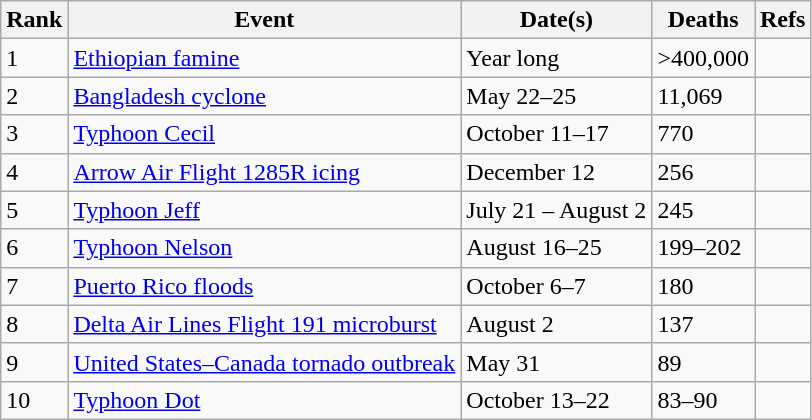<table class="wikitable sortable">
<tr>
<th scope="col">Rank</th>
<th scope="col">Event</th>
<th scope="col">Date(s)</th>
<th scope="col">Deaths</th>
<th scope="col">Refs</th>
</tr>
<tr>
<td>1</td>
<td><a href='#'>Ethiopian famine</a></td>
<td>Year long</td>
<td>>400,000</td>
<td></td>
</tr>
<tr>
<td>2</td>
<td><a href='#'>Bangladesh cyclone</a></td>
<td>May 22–25</td>
<td>11,069</td>
<td></td>
</tr>
<tr>
<td>3</td>
<td><a href='#'>Typhoon Cecil</a></td>
<td>October 11–17</td>
<td>770</td>
<td></td>
</tr>
<tr>
<td>4</td>
<td><a href='#'>Arrow Air Flight 1285R icing</a></td>
<td>December 12</td>
<td>256</td>
<td></td>
</tr>
<tr>
<td>5</td>
<td><a href='#'>Typhoon Jeff</a></td>
<td>July 21 – August 2</td>
<td>245</td>
<td></td>
</tr>
<tr>
<td>6</td>
<td><a href='#'>Typhoon Nelson</a></td>
<td>August 16–25</td>
<td>199–202</td>
<td></td>
</tr>
<tr>
<td>7</td>
<td><a href='#'>Puerto Rico floods</a></td>
<td>October 6–7</td>
<td>180</td>
<td></td>
</tr>
<tr>
<td>8</td>
<td><a href='#'>Delta Air Lines Flight 191 microburst</a></td>
<td>August 2</td>
<td>137</td>
<td></td>
</tr>
<tr>
<td>9</td>
<td><a href='#'>United States–Canada tornado outbreak</a></td>
<td>May 31</td>
<td>89</td>
<td></td>
</tr>
<tr>
<td>10</td>
<td><a href='#'>Typhoon Dot</a></td>
<td>October 13–22</td>
<td>83–90</td>
<td></td>
</tr>
</table>
